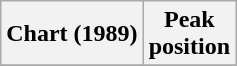<table class="wikitable">
<tr>
<th>Chart (1989)</th>
<th>Peak<br>position</th>
</tr>
<tr>
</tr>
</table>
